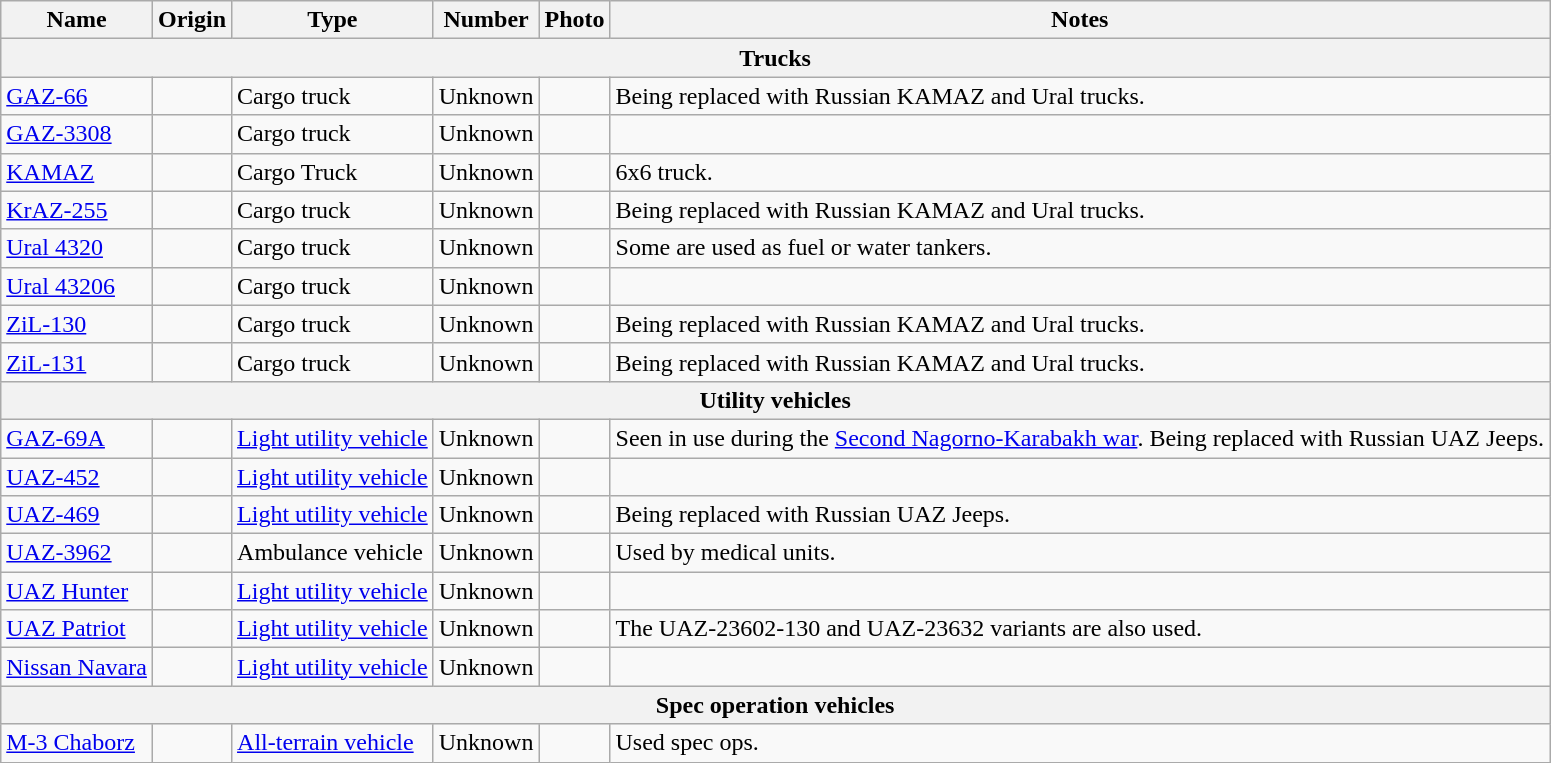<table class="wikitable">
<tr>
<th style="text-align: width:12%;">Name</th>
<th style="text-align: width:8%;">Origin</th>
<th style="text-align: width:18%;">Type</th>
<th style="text-align: width:7%;">Number</th>
<th style="text-align: width:8%;">Photo</th>
<th style="text-align: width:47%;">Notes</th>
</tr>
<tr>
<th colspan="6">Trucks</th>
</tr>
<tr>
<td><a href='#'>GAZ-66</a></td>
<td></td>
<td>Cargo truck</td>
<td>Unknown</td>
<td></td>
<td>Being replaced with Russian KAMAZ and Ural trucks.</td>
</tr>
<tr>
<td><a href='#'>GAZ-3308</a></td>
<td></td>
<td>Cargo truck</td>
<td>Unknown</td>
<td></td>
<td></td>
</tr>
<tr>
<td><a href='#'>KAMAZ</a></td>
<td></td>
<td>Cargo Truck</td>
<td>Unknown</td>
<td></td>
<td>6x6 truck.</td>
</tr>
<tr>
<td><a href='#'>KrAZ-255</a></td>
<td></td>
<td>Cargo truck</td>
<td>Unknown</td>
<td></td>
<td>Being replaced with Russian KAMAZ and Ural trucks.</td>
</tr>
<tr>
<td><a href='#'>Ural 4320</a></td>
<td></td>
<td>Cargo truck</td>
<td>Unknown</td>
<td></td>
<td>Some are used as fuel or water tankers.</td>
</tr>
<tr>
<td><a href='#'>Ural 43206</a></td>
<td></td>
<td>Cargo truck</td>
<td>Unknown</td>
<td></td>
<td></td>
</tr>
<tr>
<td><a href='#'>ZiL-130</a></td>
<td></td>
<td>Cargo truck</td>
<td>Unknown</td>
<td></td>
<td>Being replaced with Russian KAMAZ and Ural trucks.</td>
</tr>
<tr>
<td><a href='#'>ZiL-131</a></td>
<td></td>
<td>Cargo truck</td>
<td>Unknown</td>
<td></td>
<td>Being replaced with Russian KAMAZ and Ural trucks.</td>
</tr>
<tr>
<th colspan="6">Utility vehicles</th>
</tr>
<tr>
<td><a href='#'>GAZ-69A</a></td>
<td></td>
<td><a href='#'>Light utility vehicle</a></td>
<td>Unknown</td>
<td></td>
<td>Seen in use during the <a href='#'>Second Nagorno-Karabakh war</a>. Being replaced with Russian UAZ Jeeps.</td>
</tr>
<tr>
<td><a href='#'>UAZ-452</a></td>
<td></td>
<td><a href='#'>Light utility vehicle</a></td>
<td>Unknown</td>
<td></td>
<td></td>
</tr>
<tr>
<td><a href='#'>UAZ-469</a></td>
<td></td>
<td><a href='#'>Light utility vehicle</a></td>
<td>Unknown</td>
<td></td>
<td>Being replaced with Russian UAZ Jeeps.</td>
</tr>
<tr>
<td><a href='#'>UAZ-3962</a></td>
<td></td>
<td>Ambulance vehicle</td>
<td>Unknown</td>
<td></td>
<td>Used by medical units.</td>
</tr>
<tr>
<td><a href='#'>UAZ Hunter</a></td>
<td></td>
<td><a href='#'>Light utility vehicle</a></td>
<td>Unknown</td>
<td></td>
<td></td>
</tr>
<tr>
<td><a href='#'>UAZ Patriot</a></td>
<td></td>
<td><a href='#'>Light utility vehicle</a></td>
<td>Unknown</td>
<td></td>
<td>The UAZ-23602-130 and UAZ-23632 variants are also used.</td>
</tr>
<tr>
<td><a href='#'>Nissan Navara</a></td>
<td></td>
<td><a href='#'>Light utility vehicle</a></td>
<td>Unknown</td>
<td></td>
<td></td>
</tr>
<tr>
<th colspan="6">Spec operation vehicles</th>
</tr>
<tr>
<td><a href='#'>M-3 Chaborz</a></td>
<td></td>
<td><a href='#'>All-terrain vehicle</a></td>
<td>Unknown</td>
<td></td>
<td>Used spec ops.</td>
</tr>
</table>
